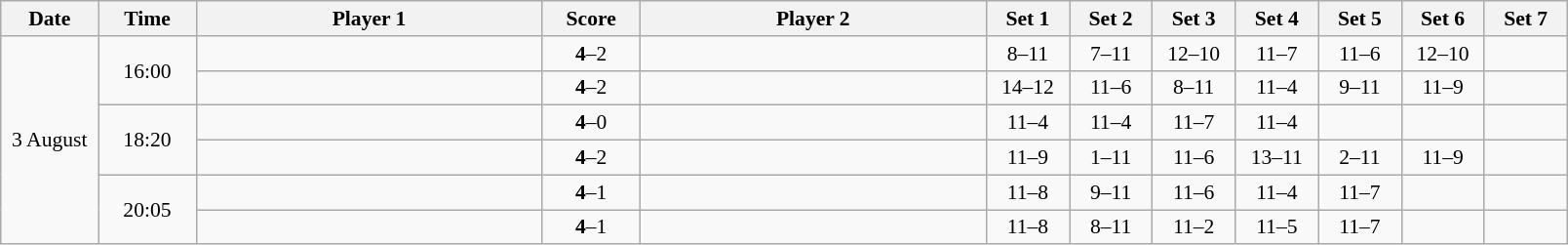<table class="wikitable" style="text-align: center; font-size:90% ">
<tr>
<th width="60">Date</th>
<th width="60">Time</th>
<th align="right" width="230">Player 1</th>
<th width="60">Score</th>
<th align="left" width="230">Player 2</th>
<th width="50">Set 1</th>
<th width="50">Set 2</th>
<th width="50">Set 3</th>
<th width="50">Set 4</th>
<th width="50">Set 5</th>
<th width="50">Set 6</th>
<th width="50">Set 7</th>
</tr>
<tr>
<td rowspan=6>3 August</td>
<td rowspan=2>16:00</td>
<td align=left><strong></strong></td>
<td align=center><strong>4</strong>–2</td>
<td align=left></td>
<td>8–11</td>
<td>7–11</td>
<td>12–10</td>
<td>11–7</td>
<td>11–6</td>
<td>12–10</td>
<td></td>
</tr>
<tr>
<td align=left><strong></strong></td>
<td align=center><strong>4</strong>–2</td>
<td align=left></td>
<td>14–12</td>
<td>11–6</td>
<td>8–11</td>
<td>11–4</td>
<td>9–11</td>
<td>11–9</td>
<td></td>
</tr>
<tr>
<td rowspan=2>18:20</td>
<td align=left><strong></strong></td>
<td align=center><strong>4</strong>–0</td>
<td align=left></td>
<td>11–4</td>
<td>11–4</td>
<td>11–7</td>
<td>11–4</td>
<td></td>
<td></td>
<td></td>
</tr>
<tr>
<td align=left><strong></strong></td>
<td align=center><strong>4</strong>–2</td>
<td align=left></td>
<td>11–9</td>
<td>1–11</td>
<td>11–6</td>
<td>13–11</td>
<td>2–11</td>
<td>11–9</td>
<td></td>
</tr>
<tr>
<td rowspan=2>20:05</td>
<td align=left><strong></strong></td>
<td align=center><strong>4</strong>–1</td>
<td align=left></td>
<td>11–8</td>
<td>9–11</td>
<td>11–6</td>
<td>11–4</td>
<td>11–7</td>
<td></td>
<td></td>
</tr>
<tr>
<td align=left><strong></strong></td>
<td align=center><strong>4</strong>–1</td>
<td align=left></td>
<td>11–8</td>
<td>8–11</td>
<td>11–2</td>
<td>11–5</td>
<td>11–7</td>
<td></td>
<td></td>
</tr>
</table>
